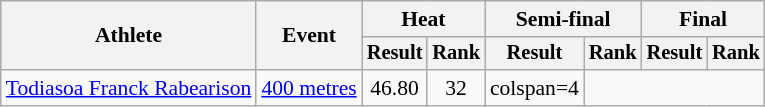<table class="wikitable" style="font-size:90%">
<tr>
<th rowspan="2">Athlete</th>
<th rowspan="2">Event</th>
<th colspan="2">Heat</th>
<th colspan="2">Semi-final</th>
<th colspan="2">Final</th>
</tr>
<tr style="font-size:95%">
<th>Result</th>
<th>Rank</th>
<th>Result</th>
<th>Rank</th>
<th>Result</th>
<th>Rank</th>
</tr>
<tr style=text-align:center>
<td style=text-align:left><a href='#'>Todiasoa Franck Rabearison</a></td>
<td style=text-align:left><a href='#'>400 metres</a></td>
<td>46.80 </td>
<td>32</td>
<td>colspan=4</td>
</tr>
</table>
